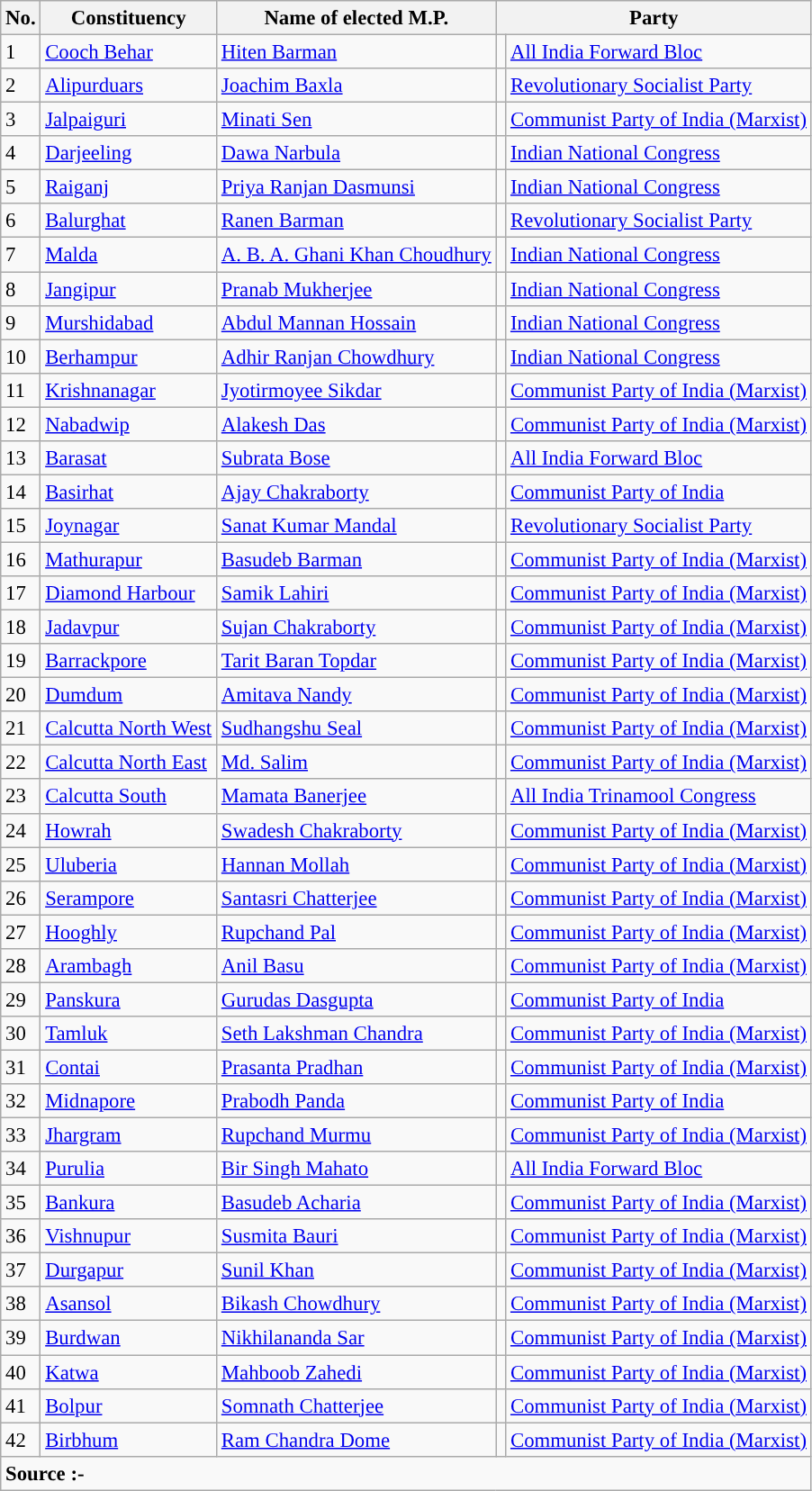<table class="sortable wikitable" style="font-size: 95%;">
<tr>
<th>No.</th>
<th>Constituency</th>
<th>Name of elected M.P.</th>
<th colspan="2">Party</th>
</tr>
<tr>
<td>1</td>
<td><a href='#'>Cooch Behar</a></td>
<td><a href='#'>Hiten Barman</a></td>
<td></td>
<td><a href='#'>All India Forward Bloc</a></td>
</tr>
<tr>
<td>2</td>
<td><a href='#'>Alipurduars</a></td>
<td><a href='#'>Joachim Baxla</a></td>
<td></td>
<td><a href='#'>Revolutionary Socialist Party</a></td>
</tr>
<tr>
<td>3</td>
<td><a href='#'>Jalpaiguri</a></td>
<td><a href='#'>Minati Sen</a></td>
<td></td>
<td><a href='#'>Communist Party of India (Marxist)</a></td>
</tr>
<tr>
<td>4</td>
<td><a href='#'>Darjeeling</a></td>
<td><a href='#'>Dawa Narbula</a></td>
<td></td>
<td><a href='#'>Indian National Congress</a></td>
</tr>
<tr>
<td>5</td>
<td><a href='#'>Raiganj</a></td>
<td><a href='#'>Priya Ranjan Dasmunsi</a></td>
<td></td>
<td><a href='#'>Indian National Congress</a></td>
</tr>
<tr>
<td>6</td>
<td><a href='#'>Balurghat</a></td>
<td><a href='#'>Ranen Barman</a></td>
<td></td>
<td><a href='#'>Revolutionary Socialist Party</a></td>
</tr>
<tr>
<td>7</td>
<td><a href='#'>Malda</a></td>
<td><a href='#'>A. B. A. Ghani Khan Choudhury</a></td>
<td></td>
<td><a href='#'>Indian National Congress</a></td>
</tr>
<tr>
<td>8</td>
<td><a href='#'>Jangipur</a></td>
<td><a href='#'>Pranab Mukherjee</a></td>
<td></td>
<td><a href='#'>Indian National Congress</a></td>
</tr>
<tr>
<td>9</td>
<td><a href='#'>Murshidabad</a></td>
<td><a href='#'>Abdul Mannan Hossain</a></td>
<td></td>
<td><a href='#'>Indian National Congress</a></td>
</tr>
<tr>
<td>10</td>
<td><a href='#'>Berhampur</a></td>
<td><a href='#'>Adhir Ranjan Chowdhury</a></td>
<td></td>
<td><a href='#'>Indian National Congress</a></td>
</tr>
<tr>
<td>11</td>
<td><a href='#'>Krishnanagar</a></td>
<td><a href='#'>Jyotirmoyee Sikdar</a></td>
<td></td>
<td><a href='#'>Communist Party of India (Marxist)</a></td>
</tr>
<tr>
<td>12</td>
<td><a href='#'>Nabadwip</a></td>
<td><a href='#'>Alakesh Das</a></td>
<td></td>
<td><a href='#'>Communist Party of India (Marxist)</a></td>
</tr>
<tr>
<td>13</td>
<td><a href='#'>Barasat</a></td>
<td><a href='#'>Subrata Bose</a></td>
<td></td>
<td><a href='#'>All India Forward Bloc</a></td>
</tr>
<tr>
<td>14</td>
<td><a href='#'>Basirhat</a></td>
<td><a href='#'>Ajay Chakraborty</a></td>
<td></td>
<td><a href='#'>Communist Party of India</a></td>
</tr>
<tr>
<td>15</td>
<td><a href='#'>Joynagar</a></td>
<td><a href='#'>Sanat Kumar Mandal</a></td>
<td></td>
<td><a href='#'>Revolutionary Socialist Party</a></td>
</tr>
<tr>
<td>16</td>
<td><a href='#'>Mathurapur</a></td>
<td><a href='#'>Basudeb Barman</a></td>
<td></td>
<td><a href='#'>Communist Party of India (Marxist)</a></td>
</tr>
<tr>
<td>17</td>
<td><a href='#'>Diamond Harbour</a></td>
<td><a href='#'>Samik Lahiri</a></td>
<td></td>
<td><a href='#'>Communist Party of India (Marxist)</a></td>
</tr>
<tr>
<td>18</td>
<td><a href='#'>Jadavpur</a></td>
<td><a href='#'>Sujan Chakraborty</a></td>
<td></td>
<td><a href='#'>Communist Party of India (Marxist)</a></td>
</tr>
<tr>
<td>19</td>
<td><a href='#'>Barrackpore</a></td>
<td><a href='#'>Tarit Baran Topdar</a></td>
<td></td>
<td><a href='#'>Communist Party of India (Marxist)</a></td>
</tr>
<tr>
<td>20</td>
<td><a href='#'>Dumdum</a></td>
<td><a href='#'>Amitava Nandy</a></td>
<td></td>
<td><a href='#'>Communist Party of India (Marxist)</a></td>
</tr>
<tr>
<td>21</td>
<td><a href='#'>Calcutta North West</a></td>
<td><a href='#'>Sudhangshu Seal</a></td>
<td></td>
<td><a href='#'>Communist Party of India (Marxist)</a></td>
</tr>
<tr>
<td>22</td>
<td><a href='#'>Calcutta North East</a></td>
<td><a href='#'>Md. Salim</a></td>
<td></td>
<td><a href='#'>Communist Party of India (Marxist)</a></td>
</tr>
<tr>
<td>23</td>
<td><a href='#'>Calcutta South</a></td>
<td><a href='#'>Mamata Banerjee</a></td>
<td></td>
<td><a href='#'>All India Trinamool Congress</a></td>
</tr>
<tr>
<td>24</td>
<td><a href='#'>Howrah</a></td>
<td><a href='#'>Swadesh Chakraborty</a></td>
<td></td>
<td><a href='#'>Communist Party of India (Marxist)</a></td>
</tr>
<tr>
<td>25</td>
<td><a href='#'>Uluberia</a></td>
<td><a href='#'>Hannan Mollah</a></td>
<td></td>
<td><a href='#'>Communist Party of India (Marxist)</a></td>
</tr>
<tr>
<td>26</td>
<td><a href='#'>Serampore</a></td>
<td><a href='#'>Santasri Chatterjee</a></td>
<td></td>
<td><a href='#'>Communist Party of India (Marxist)</a></td>
</tr>
<tr>
<td>27</td>
<td><a href='#'>Hooghly</a></td>
<td><a href='#'>Rupchand Pal</a></td>
<td></td>
<td><a href='#'>Communist Party of India (Marxist)</a></td>
</tr>
<tr>
<td>28</td>
<td><a href='#'>Arambagh</a></td>
<td><a href='#'>Anil Basu</a></td>
<td></td>
<td><a href='#'>Communist Party of India (Marxist)</a></td>
</tr>
<tr>
<td>29</td>
<td><a href='#'>Panskura</a></td>
<td><a href='#'>Gurudas Dasgupta</a></td>
<td></td>
<td><a href='#'>Communist Party of India</a></td>
</tr>
<tr>
<td>30</td>
<td><a href='#'>Tamluk</a></td>
<td><a href='#'>Seth Lakshman Chandra</a></td>
<td></td>
<td><a href='#'>Communist Party of India (Marxist)</a></td>
</tr>
<tr>
<td>31</td>
<td><a href='#'>Contai</a></td>
<td><a href='#'>Prasanta Pradhan</a></td>
<td></td>
<td><a href='#'>Communist Party of India (Marxist)</a></td>
</tr>
<tr>
<td>32</td>
<td><a href='#'>Midnapore</a></td>
<td><a href='#'>Prabodh Panda</a></td>
<td></td>
<td><a href='#'>Communist Party of India</a></td>
</tr>
<tr>
<td>33</td>
<td><a href='#'>Jhargram</a></td>
<td><a href='#'>Rupchand Murmu</a></td>
<td></td>
<td><a href='#'>Communist Party of India (Marxist)</a></td>
</tr>
<tr>
<td>34</td>
<td><a href='#'>Purulia</a></td>
<td><a href='#'>Bir Singh Mahato</a></td>
<td></td>
<td><a href='#'>All India Forward Bloc</a></td>
</tr>
<tr>
<td>35</td>
<td><a href='#'>Bankura</a></td>
<td><a href='#'>Basudeb Acharia</a></td>
<td></td>
<td><a href='#'>Communist Party of India (Marxist)</a></td>
</tr>
<tr>
<td>36</td>
<td><a href='#'>Vishnupur</a></td>
<td><a href='#'>Susmita Bauri</a></td>
<td></td>
<td><a href='#'>Communist Party of India (Marxist)</a></td>
</tr>
<tr>
<td>37</td>
<td><a href='#'>Durgapur</a></td>
<td><a href='#'>Sunil Khan</a></td>
<td></td>
<td><a href='#'>Communist Party of India (Marxist)</a></td>
</tr>
<tr>
<td>38</td>
<td><a href='#'>Asansol</a></td>
<td><a href='#'>Bikash Chowdhury</a></td>
<td></td>
<td><a href='#'>Communist Party of India (Marxist)</a></td>
</tr>
<tr>
<td>39</td>
<td><a href='#'>Burdwan</a></td>
<td><a href='#'>Nikhilananda Sar</a></td>
<td></td>
<td><a href='#'>Communist Party of India (Marxist)</a></td>
</tr>
<tr>
<td>40</td>
<td><a href='#'>Katwa</a></td>
<td><a href='#'>Mahboob Zahedi</a></td>
<td></td>
<td><a href='#'>Communist Party of India (Marxist)</a></td>
</tr>
<tr>
<td>41</td>
<td><a href='#'>Bolpur</a></td>
<td><a href='#'>Somnath Chatterjee</a></td>
<td></td>
<td><a href='#'>Communist Party of India (Marxist)</a></td>
</tr>
<tr>
<td>42</td>
<td><a href='#'>Birbhum</a></td>
<td><a href='#'>Ram Chandra Dome</a></td>
<td></td>
<td><a href='#'>Communist Party of India (Marxist)</a></td>
</tr>
<tr>
<td colspan="5"><strong>Source :-</strong> </td>
</tr>
</table>
